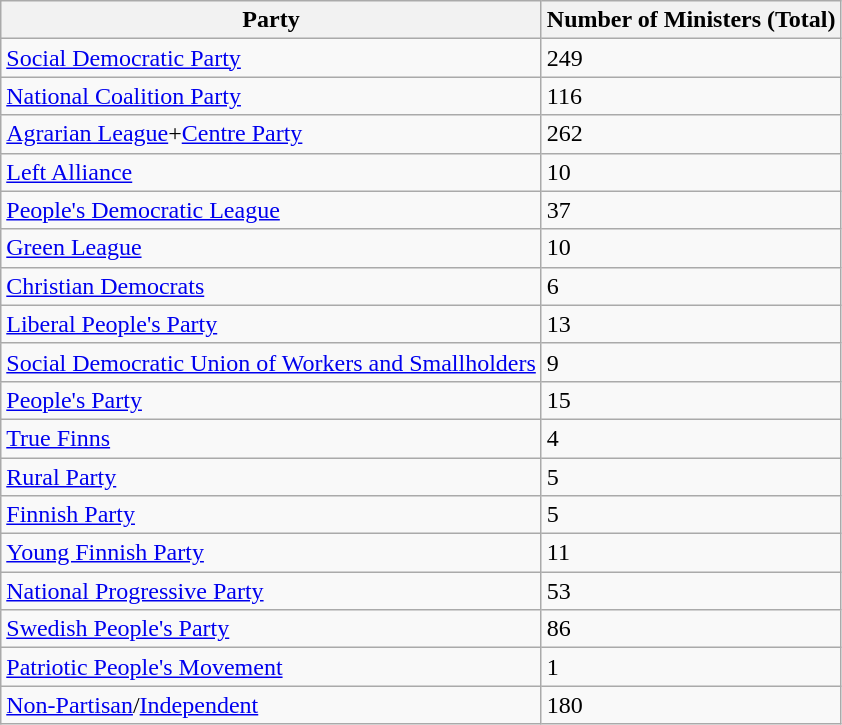<table class="wikitable sortable">
<tr>
<th>Party</th>
<th>Number of Ministers (Total)</th>
</tr>
<tr>
<td><a href='#'>Social Democratic Party</a></td>
<td>249</td>
</tr>
<tr>
<td><a href='#'>National Coalition Party</a></td>
<td>116</td>
</tr>
<tr>
<td><a href='#'>Agrarian League</a>+<a href='#'>Centre Party</a></td>
<td>262</td>
</tr>
<tr>
<td><a href='#'>Left Alliance</a></td>
<td>10</td>
</tr>
<tr>
<td><a href='#'>People's Democratic League</a></td>
<td>37</td>
</tr>
<tr>
<td><a href='#'>Green League</a></td>
<td>10</td>
</tr>
<tr>
<td><a href='#'>Christian Democrats</a></td>
<td>6</td>
</tr>
<tr>
<td><a href='#'>Liberal People's Party</a></td>
<td>13</td>
</tr>
<tr>
<td><a href='#'>Social Democratic Union of Workers and Smallholders</a></td>
<td>9</td>
</tr>
<tr>
<td><a href='#'>People's Party</a></td>
<td>15</td>
</tr>
<tr>
<td><a href='#'>True Finns</a></td>
<td>4</td>
</tr>
<tr>
<td><a href='#'>Rural Party</a></td>
<td>5</td>
</tr>
<tr>
<td><a href='#'>Finnish Party</a></td>
<td>5</td>
</tr>
<tr>
<td><a href='#'>Young Finnish Party</a></td>
<td>11</td>
</tr>
<tr>
<td><a href='#'>National Progressive Party</a></td>
<td>53</td>
</tr>
<tr>
<td><a href='#'>Swedish People's Party</a></td>
<td>86</td>
</tr>
<tr>
<td><a href='#'>Patriotic People's Movement</a></td>
<td>1</td>
</tr>
<tr>
<td><a href='#'>Non-Partisan</a>/<a href='#'>Independent</a></td>
<td>180</td>
</tr>
</table>
